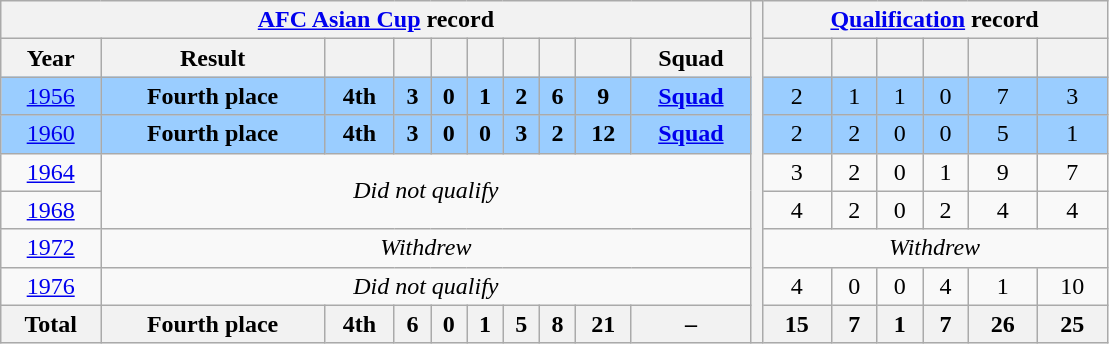<table class="wikitable" style="text-align: center;">
<tr>
<th colspan=10><a href='#'>AFC Asian Cup</a> record</th>
<th rowspan="21" style="width:1%;"></th>
<th colspan=6><a href='#'>Qualification</a> record</th>
</tr>
<tr>
<th>Year</th>
<th>Result</th>
<th></th>
<th></th>
<th></th>
<th></th>
<th></th>
<th></th>
<th></th>
<th>Squad</th>
<th></th>
<th></th>
<th></th>
<th></th>
<th></th>
<th></th>
</tr>
<tr style="background:#9acdff;">
<td> <a href='#'>1956</a></td>
<td><strong>Fourth place</strong></td>
<td><strong>4th</strong></td>
<td><strong>3</strong></td>
<td><strong>0</strong></td>
<td><strong>1</strong></td>
<td><strong>2</strong></td>
<td><strong>6</strong></td>
<td><strong>9</strong></td>
<td><strong><a href='#'>Squad</a></strong></td>
<td>2</td>
<td>1</td>
<td>1</td>
<td>0</td>
<td>7</td>
<td>3</td>
</tr>
<tr style="background:#9acdff;">
<td> <a href='#'>1960</a></td>
<td><strong>Fourth place</strong></td>
<td><strong>4th</strong></td>
<td><strong>3</strong></td>
<td><strong>0</strong></td>
<td><strong>0</strong></td>
<td><strong>3</strong></td>
<td><strong>2</strong></td>
<td><strong>12</strong></td>
<td><strong><a href='#'>Squad</a></strong></td>
<td>2</td>
<td>2</td>
<td>0</td>
<td>0</td>
<td>5</td>
<td>1</td>
</tr>
<tr>
<td> <a href='#'>1964</a></td>
<td colspan=9 rowspan=2><em>Did not qualify</em></td>
<td>3</td>
<td>2</td>
<td>0</td>
<td>1</td>
<td>9</td>
<td>7</td>
</tr>
<tr>
<td> <a href='#'>1968</a></td>
<td>4</td>
<td>2</td>
<td>0</td>
<td>2</td>
<td>4</td>
<td>4</td>
</tr>
<tr>
<td> <a href='#'>1972</a></td>
<td colspan=9><em>Withdrew</em></td>
<td colspan=6><em>Withdrew</em></td>
</tr>
<tr>
<td> <a href='#'>1976</a></td>
<td colspan=9 rowspan=1><em>Did not qualify</em></td>
<td>4</td>
<td>0</td>
<td>0</td>
<td>4</td>
<td>1</td>
<td>10</td>
</tr>
<tr>
<th><strong>Total</strong></th>
<th><strong>Fourth place</strong></th>
<th><strong>4th</strong></th>
<th><strong>6</strong></th>
<th><strong>0</strong></th>
<th><strong>1</strong></th>
<th><strong>5</strong></th>
<th><strong>8</strong></th>
<th><strong>21</strong></th>
<th><strong>–</strong></th>
<th><strong>15</strong></th>
<th><strong>7</strong></th>
<th><strong>1</strong></th>
<th><strong>7</strong></th>
<th><strong>26</strong></th>
<th><strong>25</strong></th>
</tr>
</table>
